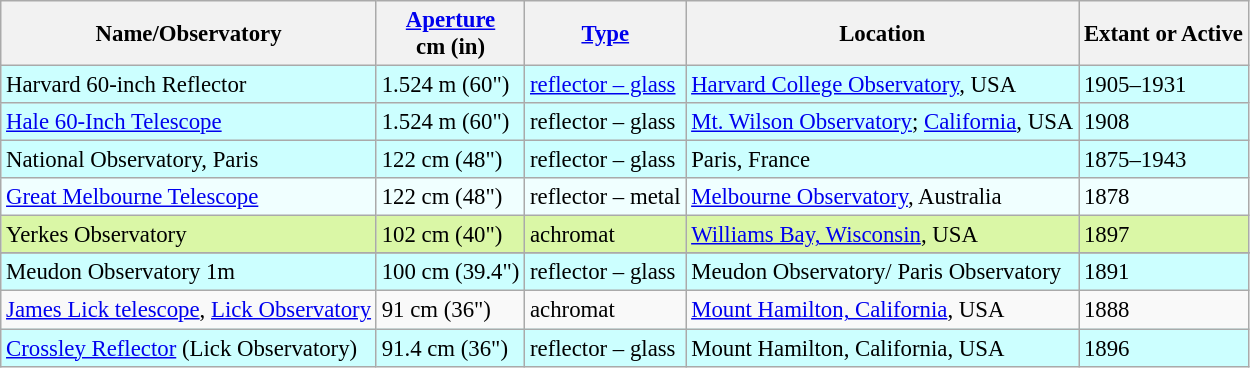<table class="wikitable sortable" style="font-size:95%;">
<tr>
<th>Name/Observatory</th>
<th class="unsortable"><a href='#'>Aperture</a> <br>cm (in)</th>
<th><a href='#'>Type</a></th>
<th>Location</th>
<th>Extant or Active</th>
</tr>
<tr style="background:#CCFFFF">
<td>Harvard 60-inch Reflector</td>
<td>1.524 m (60")</td>
<td><a href='#'>reflector – glass</a></td>
<td><a href='#'>Harvard College Observatory</a>, USA</td>
<td>1905–1931</td>
</tr>
<tr style="background:#CCFFFF">
<td><a href='#'>Hale 60-Inch Telescope</a></td>
<td>1.524 m (60")</td>
<td>reflector – glass</td>
<td><a href='#'>Mt. Wilson Observatory</a>; <a href='#'>California</a>, USA</td>
<td>1908</td>
</tr>
<tr style="background:#CCFFFF">
<td>National Observatory, Paris</td>
<td>122 cm (48")</td>
<td>reflector – glass</td>
<td>Paris, France</td>
<td>1875–1943</td>
</tr>
<tr style="background:#F0FFFF">
<td><a href='#'>Great Melbourne Telescope</a></td>
<td>122 cm (48")</td>
<td>reflector – metal</td>
<td><a href='#'>Melbourne Observatory</a>, Australia</td>
<td>1878</td>
</tr>
<tr style="background:#DAF7A6">
<td>Yerkes Observatory</td>
<td>102 cm (40")</td>
<td>achromat</td>
<td><a href='#'>Williams Bay, Wisconsin</a>, USA</td>
<td>1897</td>
</tr>
<tr>
</tr>
<tr style="background:#CCFFFF">
<td>Meudon Observatory 1m</td>
<td>100 cm (39.4")</td>
<td>reflector – glass</td>
<td>Meudon Observatory/ Paris Observatory</td>
<td>1891</td>
</tr>
<tr>
<td><a href='#'>James Lick telescope</a>, <a href='#'>Lick Observatory</a></td>
<td>91 cm (36")</td>
<td>achromat</td>
<td><a href='#'>Mount Hamilton, California</a>, USA</td>
<td>1888</td>
</tr>
<tr style="background:#CCFFFF">
<td><a href='#'>Crossley Reflector</a> (Lick Observatory)</td>
<td>91.4 cm (36")</td>
<td>reflector – glass</td>
<td>Mount Hamilton, California, USA</td>
<td>1896</td>
</tr>
</table>
